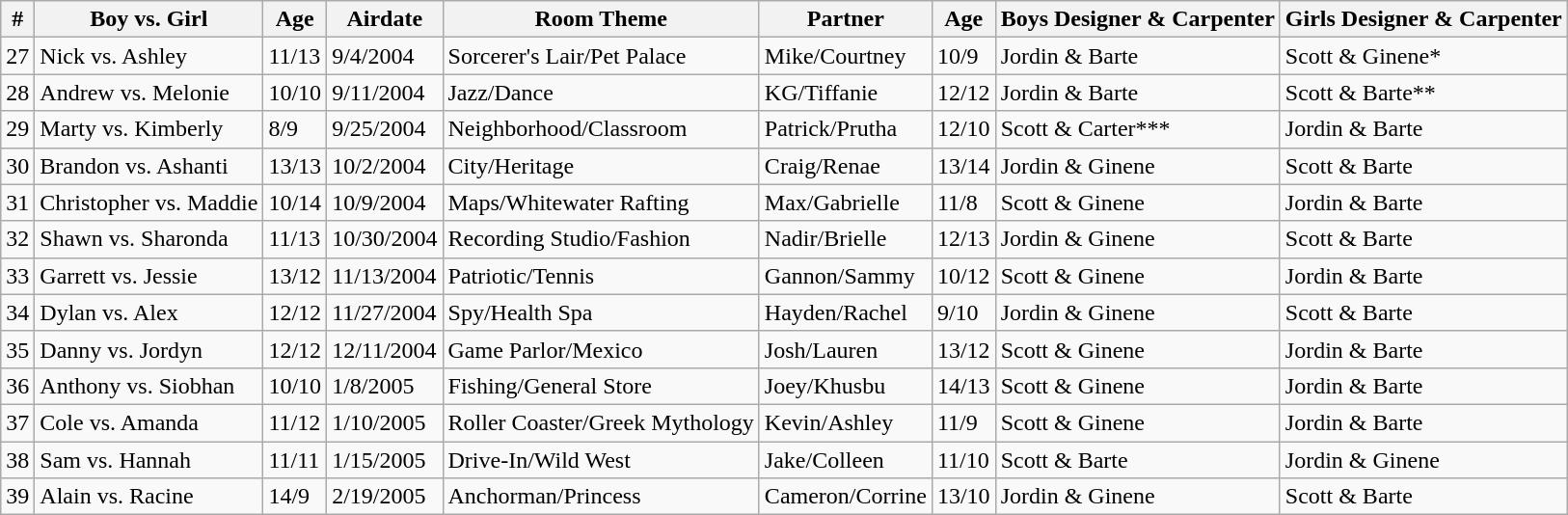<table class="wikitable">
<tr>
<th>#</th>
<th>Boy vs. Girl</th>
<th>Age</th>
<th>Airdate</th>
<th>Room Theme</th>
<th>Partner</th>
<th>Age</th>
<th>Boys Designer & Carpenter</th>
<th>Girls Designer & Carpenter</th>
</tr>
<tr>
<td>27</td>
<td><span>Nick</span> vs. <span>Ashley</span></td>
<td>11/13</td>
<td>9/4/2004</td>
<td>Sorcerer's Lair/Pet Palace</td>
<td>Mike/Courtney</td>
<td>10/9</td>
<td>Jordin & Barte</td>
<td>Scott & Ginene*</td>
</tr>
<tr>
<td>28</td>
<td><span>Andrew</span> vs. <span>Melonie</span></td>
<td>10/10</td>
<td>9/11/2004</td>
<td>Jazz/Dance</td>
<td>KG/Tiffanie</td>
<td>12/12</td>
<td>Jordin & Barte</td>
<td>Scott & Barte**</td>
</tr>
<tr>
<td>29</td>
<td><span>Marty</span> vs. <span>Kimberly</span></td>
<td>8/9</td>
<td>9/25/2004</td>
<td>Neighborhood/Classroom</td>
<td>Patrick/Prutha</td>
<td>12/10</td>
<td>Scott & Carter***</td>
<td>Jordin & Barte</td>
</tr>
<tr>
<td>30</td>
<td><span>Brandon</span> vs. <span>Ashanti</span></td>
<td>13/13</td>
<td>10/2/2004</td>
<td>City/Heritage</td>
<td>Craig/Renae</td>
<td>13/14</td>
<td>Jordin & Ginene</td>
<td>Scott & Barte</td>
</tr>
<tr>
<td>31</td>
<td><span>Christopher</span> vs. <span>Maddie</span></td>
<td>10/14</td>
<td>10/9/2004</td>
<td>Maps/Whitewater Rafting</td>
<td>Max/Gabrielle</td>
<td>11/8</td>
<td>Scott & Ginene</td>
<td>Jordin & Barte</td>
</tr>
<tr>
<td>32</td>
<td><span>Shawn</span> vs. <span>Sharonda</span></td>
<td>11/13</td>
<td>10/30/2004</td>
<td>Recording Studio/Fashion</td>
<td>Nadir/Brielle</td>
<td>12/13</td>
<td>Jordin & Ginene</td>
<td>Scott & Barte</td>
</tr>
<tr>
<td>33</td>
<td><span>Garrett</span> vs. <span>Jessie</span></td>
<td>13/12</td>
<td>11/13/2004</td>
<td>Patriotic/Tennis</td>
<td>Gannon/Sammy</td>
<td>10/12</td>
<td>Scott & Ginene</td>
<td>Jordin & Barte</td>
</tr>
<tr>
<td>34</td>
<td><span>Dylan</span> vs. <span>Alex</span></td>
<td>12/12</td>
<td>11/27/2004</td>
<td>Spy/Health Spa</td>
<td>Hayden/Rachel</td>
<td>9/10</td>
<td>Jordin & Ginene</td>
<td>Scott & Barte</td>
</tr>
<tr>
<td>35</td>
<td><span>Danny</span> vs. <span>Jordyn</span></td>
<td>12/12</td>
<td>12/11/2004</td>
<td>Game Parlor/Mexico</td>
<td>Josh/Lauren</td>
<td>13/12</td>
<td>Scott & Ginene</td>
<td>Jordin & Barte</td>
</tr>
<tr>
<td>36</td>
<td><span>Anthony</span> vs. <span>Siobhan</span></td>
<td>10/10</td>
<td>1/8/2005</td>
<td>Fishing/General Store</td>
<td>Joey/Khusbu</td>
<td>14/13</td>
<td>Scott & Ginene</td>
<td>Jordin & Barte</td>
</tr>
<tr>
<td>37</td>
<td><span>Cole</span> vs. <span>Amanda</span></td>
<td>11/12</td>
<td>1/10/2005</td>
<td>Roller Coaster/Greek Mythology</td>
<td>Kevin/Ashley</td>
<td>11/9</td>
<td>Scott & Ginene</td>
<td>Jordin & Barte</td>
</tr>
<tr>
<td>38</td>
<td><span>Sam</span> vs. <span>Hannah</span></td>
<td>11/11</td>
<td>1/15/2005</td>
<td>Drive-In/Wild West</td>
<td>Jake/Colleen</td>
<td>11/10</td>
<td>Scott & Barte</td>
<td>Jordin & Ginene</td>
</tr>
<tr>
<td>39</td>
<td><span>Alain</span> vs. <span>Racine</span></td>
<td>14/9</td>
<td>2/19/2005</td>
<td>Anchorman/Princess</td>
<td>Cameron/Corrine</td>
<td>13/10</td>
<td>Jordin & Ginene</td>
<td>Scott & Barte</td>
</tr>
</table>
